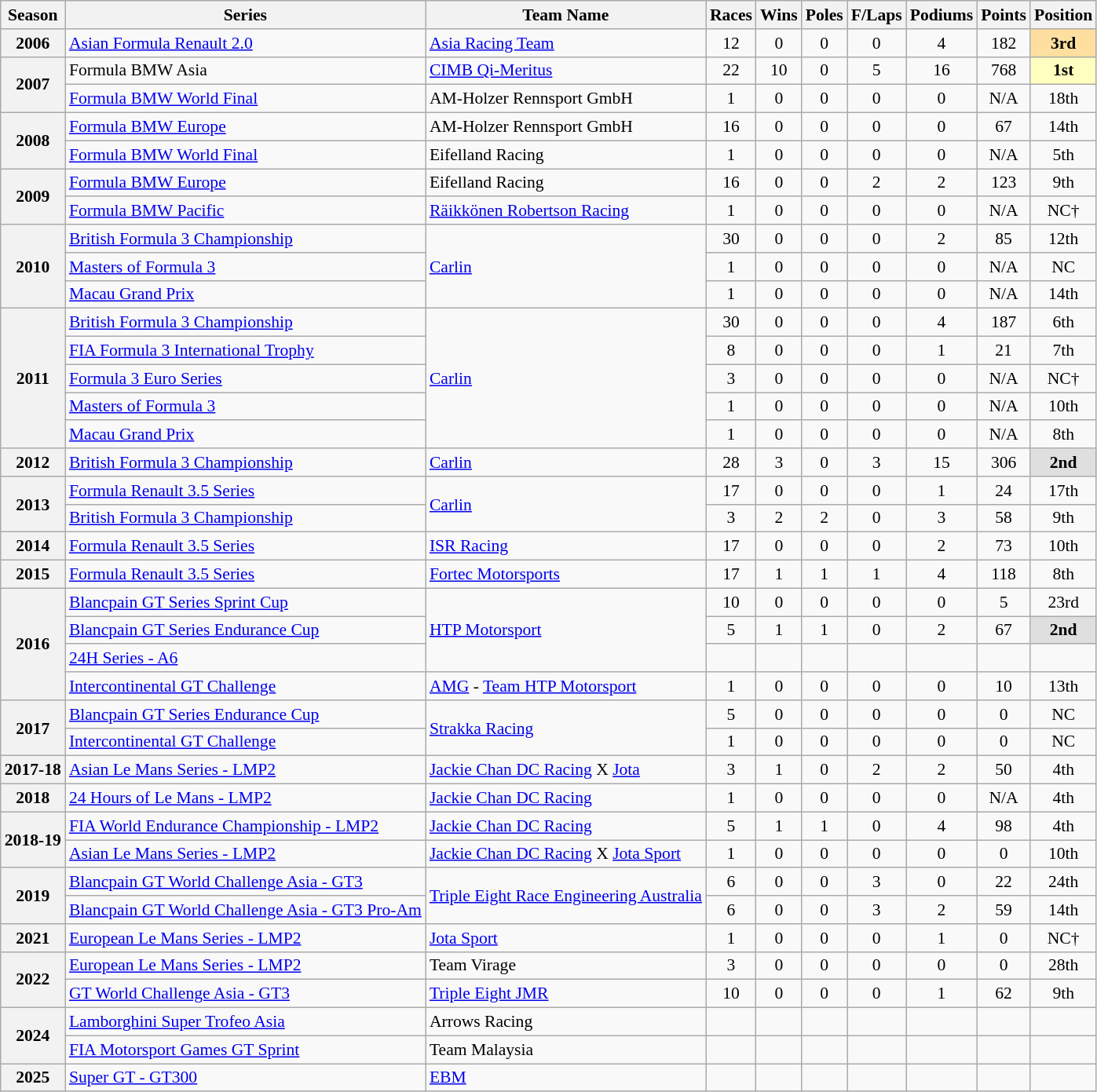<table class="wikitable" style="font-size: 90%; text-align:center">
<tr>
<th>Season</th>
<th>Series</th>
<th>Team Name</th>
<th>Races</th>
<th>Wins</th>
<th>Poles</th>
<th>F/Laps</th>
<th>Podiums</th>
<th>Points</th>
<th>Position</th>
</tr>
<tr>
<th>2006</th>
<td align=left><a href='#'>Asian Formula Renault 2.0</a></td>
<td align=left><a href='#'>Asia Racing Team</a></td>
<td>12</td>
<td>0</td>
<td>0</td>
<td>0</td>
<td>4</td>
<td>182</td>
<td style="background:#FFDF9F;"><strong>3rd</strong></td>
</tr>
<tr>
<th rowspan=2>2007</th>
<td align=left>Formula BMW Asia</td>
<td align=left><a href='#'>CIMB Qi-Meritus</a></td>
<td>22</td>
<td>10</td>
<td>0</td>
<td>5</td>
<td>16</td>
<td>768</td>
<td style="background:#FFFFBF;"><strong>1st</strong></td>
</tr>
<tr>
<td align=left><a href='#'>Formula BMW World Final</a></td>
<td align=left>AM-Holzer Rennsport GmbH</td>
<td>1</td>
<td>0</td>
<td>0</td>
<td>0</td>
<td>0</td>
<td>N/A</td>
<td>18th</td>
</tr>
<tr>
<th rowspan=2>2008</th>
<td align=left><a href='#'>Formula BMW Europe</a></td>
<td align=left>AM-Holzer Rennsport GmbH</td>
<td>16</td>
<td>0</td>
<td>0</td>
<td>0</td>
<td>0</td>
<td>67</td>
<td>14th</td>
</tr>
<tr>
<td align=left><a href='#'>Formula BMW World Final</a></td>
<td align=left>Eifelland Racing</td>
<td>1</td>
<td>0</td>
<td>0</td>
<td>0</td>
<td>0</td>
<td>N/A</td>
<td>5th</td>
</tr>
<tr>
<th rowspan=2>2009</th>
<td align=left><a href='#'>Formula BMW Europe</a></td>
<td align=left>Eifelland Racing</td>
<td>16</td>
<td>0</td>
<td>0</td>
<td>2</td>
<td>2</td>
<td>123</td>
<td>9th</td>
</tr>
<tr>
<td align=left><a href='#'>Formula BMW Pacific</a></td>
<td align=left><a href='#'>Räikkönen Robertson Racing</a></td>
<td>1</td>
<td>0</td>
<td>0</td>
<td>0</td>
<td>0</td>
<td>N/A</td>
<td>NC†</td>
</tr>
<tr>
<th rowspan=3>2010</th>
<td align=left><a href='#'>British Formula 3 Championship</a></td>
<td align=left rowspan=3><a href='#'>Carlin</a></td>
<td>30</td>
<td>0</td>
<td>0</td>
<td>0</td>
<td>2</td>
<td>85</td>
<td>12th</td>
</tr>
<tr>
<td align=left><a href='#'>Masters of Formula 3</a></td>
<td>1</td>
<td>0</td>
<td>0</td>
<td>0</td>
<td>0</td>
<td>N/A</td>
<td>NC</td>
</tr>
<tr>
<td align=left><a href='#'>Macau Grand Prix</a></td>
<td>1</td>
<td>0</td>
<td>0</td>
<td>0</td>
<td>0</td>
<td>N/A</td>
<td>14th</td>
</tr>
<tr>
<th rowspan=5>2011</th>
<td align=left><a href='#'>British Formula 3 Championship</a></td>
<td align=left rowspan=5><a href='#'>Carlin</a></td>
<td>30</td>
<td>0</td>
<td>0</td>
<td>0</td>
<td>4</td>
<td>187</td>
<td>6th</td>
</tr>
<tr>
<td align=left><a href='#'>FIA Formula 3 International Trophy</a></td>
<td>8</td>
<td>0</td>
<td>0</td>
<td>0</td>
<td>1</td>
<td>21</td>
<td>7th</td>
</tr>
<tr>
<td align=left><a href='#'>Formula 3 Euro Series</a></td>
<td>3</td>
<td>0</td>
<td>0</td>
<td>0</td>
<td>0</td>
<td>N/A</td>
<td>NC†</td>
</tr>
<tr>
<td align=left><a href='#'>Masters of Formula 3</a></td>
<td>1</td>
<td>0</td>
<td>0</td>
<td>0</td>
<td>0</td>
<td>N/A</td>
<td>10th</td>
</tr>
<tr>
<td align=left><a href='#'>Macau Grand Prix</a></td>
<td>1</td>
<td>0</td>
<td>0</td>
<td>0</td>
<td>0</td>
<td>N/A</td>
<td>8th</td>
</tr>
<tr>
<th>2012</th>
<td align=left><a href='#'>British Formula 3 Championship</a></td>
<td align=left><a href='#'>Carlin</a></td>
<td>28</td>
<td>3</td>
<td>0</td>
<td>3</td>
<td>15</td>
<td>306</td>
<td style="background:#DFDFDF;"><strong>2nd</strong></td>
</tr>
<tr>
<th rowspan=2>2013</th>
<td align=left><a href='#'>Formula Renault 3.5 Series</a></td>
<td align=left rowspan=2><a href='#'>Carlin</a></td>
<td>17</td>
<td>0</td>
<td>0</td>
<td>0</td>
<td>1</td>
<td>24</td>
<td>17th</td>
</tr>
<tr>
<td align=left><a href='#'>British Formula 3 Championship</a></td>
<td>3</td>
<td>2</td>
<td>2</td>
<td>0</td>
<td>3</td>
<td>58</td>
<td>9th</td>
</tr>
<tr>
<th>2014</th>
<td align=left><a href='#'>Formula Renault 3.5 Series</a></td>
<td align=left><a href='#'>ISR Racing</a></td>
<td>17</td>
<td>0</td>
<td>0</td>
<td>0</td>
<td>2</td>
<td>73</td>
<td>10th</td>
</tr>
<tr>
<th>2015</th>
<td align=left><a href='#'>Formula Renault 3.5 Series</a></td>
<td align=left><a href='#'>Fortec Motorsports</a></td>
<td>17</td>
<td>1</td>
<td>1</td>
<td>1</td>
<td>4</td>
<td>118</td>
<td>8th</td>
</tr>
<tr>
<th rowspan="4">2016</th>
<td align=left><a href='#'>Blancpain GT Series Sprint Cup</a></td>
<td rowspan="3" align="left"><a href='#'>HTP Motorsport</a></td>
<td>10</td>
<td>0</td>
<td>0</td>
<td>0</td>
<td>0</td>
<td>5</td>
<td>23rd</td>
</tr>
<tr>
<td align=left><a href='#'>Blancpain GT Series Endurance Cup</a></td>
<td>5</td>
<td>1</td>
<td>1</td>
<td>0</td>
<td>2</td>
<td>67</td>
<td style="background:#DFDFDF;"><strong>2nd</strong></td>
</tr>
<tr>
<td align=left><a href='#'>24H Series - A6</a></td>
<td></td>
<td></td>
<td></td>
<td></td>
<td></td>
<td></td>
<td></td>
</tr>
<tr>
<td align=left><a href='#'>Intercontinental GT Challenge</a></td>
<td align=left><a href='#'>AMG</a> - <a href='#'>Team HTP Motorsport</a></td>
<td>1</td>
<td>0</td>
<td>0</td>
<td>0</td>
<td>0</td>
<td>10</td>
<td>13th</td>
</tr>
<tr>
<th rowspan=2>2017</th>
<td align=left><a href='#'>Blancpain GT Series Endurance Cup</a></td>
<td rowspan="2" align="left"><a href='#'>Strakka Racing</a></td>
<td>5</td>
<td>0</td>
<td>0</td>
<td>0</td>
<td>0</td>
<td>0</td>
<td>NC</td>
</tr>
<tr>
<td align=left><a href='#'>Intercontinental GT Challenge</a></td>
<td>1</td>
<td>0</td>
<td>0</td>
<td>0</td>
<td>0</td>
<td>0</td>
<td>NC</td>
</tr>
<tr>
<th>2017-18</th>
<td align=left><a href='#'>Asian Le Mans Series - LMP2</a></td>
<td align=left><a href='#'>Jackie Chan DC Racing</a> X <a href='#'>Jota</a></td>
<td>3</td>
<td>1</td>
<td>0</td>
<td>2</td>
<td>2</td>
<td>50</td>
<td>4th</td>
</tr>
<tr>
<th>2018</th>
<td align=left><a href='#'>24 Hours of Le Mans - LMP2</a></td>
<td align=left><a href='#'>Jackie Chan DC Racing</a></td>
<td>1</td>
<td>0</td>
<td>0</td>
<td>0</td>
<td>0</td>
<td>N/A</td>
<td>4th</td>
</tr>
<tr>
<th rowspan=2>2018-19</th>
<td align=left><a href='#'>FIA World Endurance Championship - LMP2</a></td>
<td align=left><a href='#'>Jackie Chan DC Racing</a></td>
<td>5</td>
<td>1</td>
<td>1</td>
<td>0</td>
<td>4</td>
<td>98</td>
<td>4th</td>
</tr>
<tr>
<td align=left><a href='#'>Asian Le Mans Series - LMP2</a></td>
<td align=left><a href='#'>Jackie Chan DC Racing</a> X <a href='#'>Jota Sport</a></td>
<td>1</td>
<td>0</td>
<td>0</td>
<td>0</td>
<td>0</td>
<td>0</td>
<td>10th</td>
</tr>
<tr>
<th rowspan=2>2019</th>
<td align=left><a href='#'>Blancpain GT World Challenge Asia - GT3</a></td>
<td align=left rowspan=2><a href='#'>Triple Eight Race Engineering Australia</a></td>
<td>6</td>
<td>0</td>
<td>0</td>
<td>3</td>
<td>0</td>
<td>22</td>
<td>24th</td>
</tr>
<tr>
<td align=left><a href='#'>Blancpain GT World Challenge Asia - GT3 Pro-Am</a></td>
<td>6</td>
<td>0</td>
<td>0</td>
<td>3</td>
<td>2</td>
<td>59</td>
<td>14th</td>
</tr>
<tr>
<th>2021</th>
<td align=left><a href='#'>European Le Mans Series - LMP2</a></td>
<td align=left><a href='#'>Jota Sport</a></td>
<td>1</td>
<td>0</td>
<td>0</td>
<td>0</td>
<td>1</td>
<td>0</td>
<td>NC†</td>
</tr>
<tr>
<th rowspan="2">2022</th>
<td align=left><a href='#'>European Le Mans Series - LMP2</a></td>
<td align=left>Team Virage</td>
<td>3</td>
<td>0</td>
<td>0</td>
<td>0</td>
<td>0</td>
<td>0</td>
<td>28th</td>
</tr>
<tr>
<td align=left><a href='#'>GT World Challenge Asia - GT3</a></td>
<td align=left><a href='#'>Triple Eight JMR</a></td>
<td>10</td>
<td>0</td>
<td>0</td>
<td>0</td>
<td>1</td>
<td>62</td>
<td>9th</td>
</tr>
<tr>
<th rowspan="2">2024</th>
<td align=left><a href='#'>Lamborghini Super Trofeo Asia</a></td>
<td align=left>Arrows Racing</td>
<td></td>
<td></td>
<td></td>
<td></td>
<td></td>
<td></td>
<td></td>
</tr>
<tr>
<td align=left><a href='#'>FIA Motorsport Games GT Sprint</a></td>
<td align=left>Team Malaysia</td>
<td></td>
<td></td>
<td></td>
<td></td>
<td></td>
<td></td>
<td></td>
</tr>
<tr>
<th>2025</th>
<td align=left><a href='#'>Super GT - GT300</a></td>
<td align=left><a href='#'>EBM</a></td>
<td></td>
<td></td>
<td></td>
<td></td>
<td></td>
<td></td>
<td></td>
</tr>
</table>
